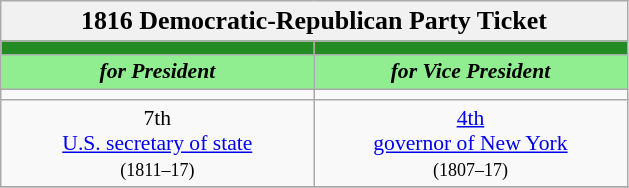<table class="wikitable" style="font-size:90%; text-align:center;">
<tr>
<td style="background:#f1f1f1;" colspan="30"><big><strong>1816 Democratic-Republican Party Ticket</strong></big></td>
</tr>
<tr>
<th style="width:3em; font-size:135%; background:#228B22; width:200px;"><a href='#'></a></th>
<th style="width:3em; font-size:135%; background:#228B22; width:200px;"><a href='#'></a></th>
</tr>
<tr>
<td style="width:3em; font-size:100%; color:#000; background:#90EE90; width:200px;"><strong><em>for President</em></strong></td>
<td style="width:3em; font-size:100%; color:#000; background:#90EE90; width:200px;"><strong><em>for Vice President</em></strong></td>
</tr>
<tr>
<td></td>
<td></td>
</tr>
<tr>
<td>7th<br><a href='#'>U.S. secretary of state</a><br><small>(1811–17)</small></td>
<td><a href='#'>4th</a><br><a href='#'>governor of New York</a><br><small>(1807–17)</small></td>
</tr>
<tr>
</tr>
</table>
